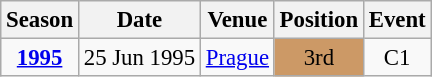<table class="wikitable" style="text-align:center; font-size:95%;">
<tr>
<th>Season</th>
<th>Date</th>
<th>Venue</th>
<th>Position</th>
<th>Event</th>
</tr>
<tr>
<td><strong><a href='#'>1995</a></strong></td>
<td align=right>25 Jun 1995</td>
<td align=left><a href='#'>Prague</a></td>
<td bgcolor=cc9966>3rd</td>
<td>C1</td>
</tr>
</table>
